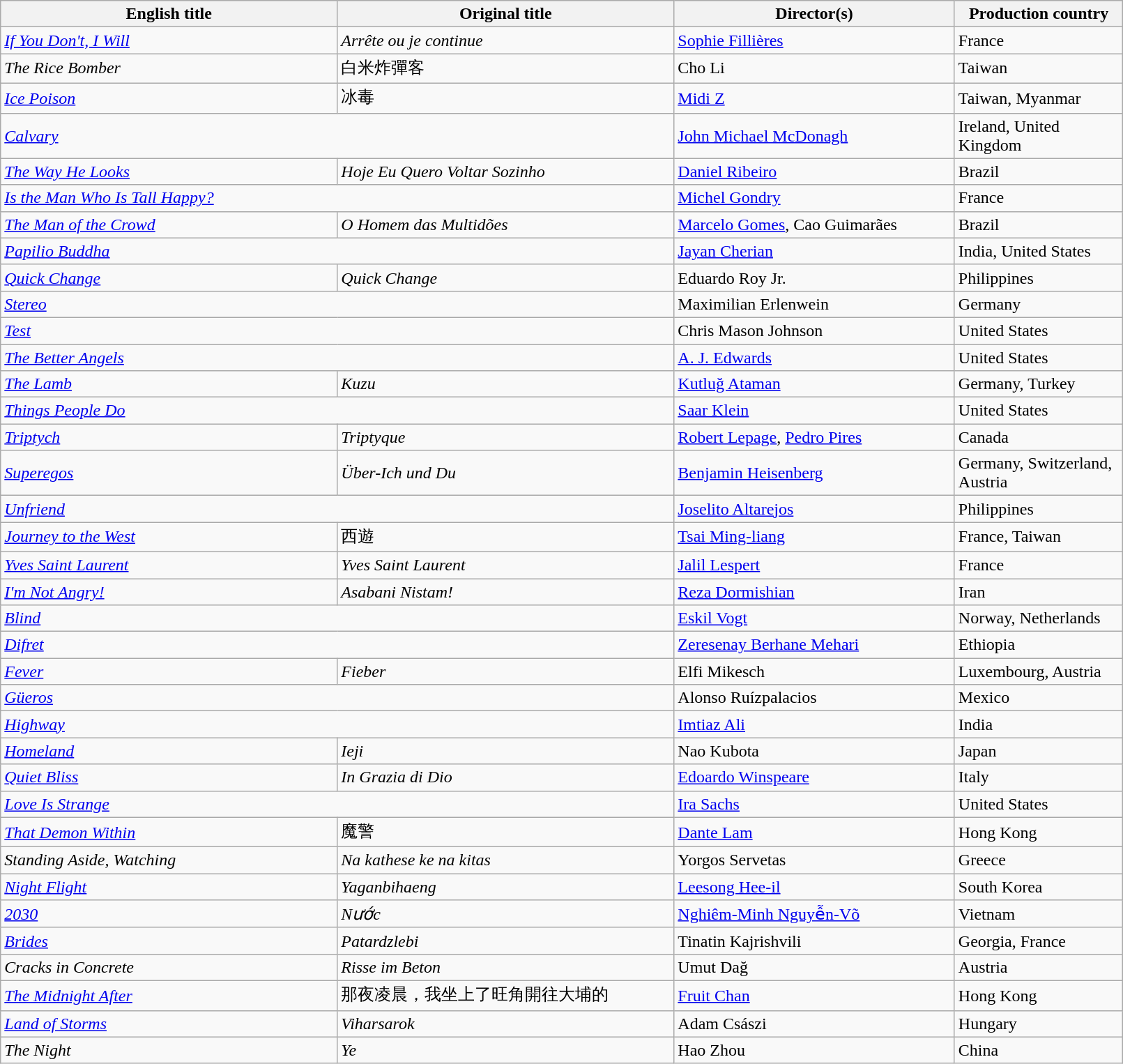<table class="wikitable" width="85%" cellpadding="5">
<tr>
<th scope="col" width="30%">English title</th>
<th scope="col" width="30%">Original title</th>
<th scope="col" width="25%">Director(s)</th>
<th scope="col" width="15%">Production country</th>
</tr>
<tr>
<td><em><a href='#'>If You Don't, I Will</a></em></td>
<td><em>Arrête ou je continue</em></td>
<td><a href='#'>Sophie Fillières</a></td>
<td>France</td>
</tr>
<tr>
<td><em>The Rice Bomber</em></td>
<td>白米炸彈客</td>
<td>Cho Li</td>
<td>Taiwan</td>
</tr>
<tr>
<td><em><a href='#'>Ice Poison</a></em></td>
<td>冰毒</td>
<td><a href='#'>Midi Z</a></td>
<td>Taiwan, Myanmar</td>
</tr>
<tr>
<td colspan="2"><em><a href='#'>Calvary</a></em></td>
<td><a href='#'>John Michael McDonagh</a></td>
<td>Ireland, United Kingdom</td>
</tr>
<tr>
<td><em><a href='#'>The Way He Looks</a></em></td>
<td><em>Hoje Eu Quero Voltar Sozinho</em></td>
<td><a href='#'>Daniel Ribeiro</a></td>
<td>Brazil</td>
</tr>
<tr>
<td colspan="2"><em><a href='#'>Is the Man Who Is Tall Happy?</a></em></td>
<td><a href='#'>Michel Gondry</a></td>
<td>France</td>
</tr>
<tr>
<td><em><a href='#'>The Man of the Crowd</a></em></td>
<td><em>O Homem das Multidões</em></td>
<td><a href='#'>Marcelo Gomes</a>, Cao Guimarães</td>
<td>Brazil</td>
</tr>
<tr>
<td colspan="2"><em><a href='#'>Papilio Buddha</a></em></td>
<td><a href='#'>Jayan Cherian</a></td>
<td>India, United States</td>
</tr>
<tr>
<td><em><a href='#'>Quick Change</a></em></td>
<td><em>Quick Change</em></td>
<td>Eduardo Roy Jr.</td>
<td>Philippines</td>
</tr>
<tr>
<td colspan="2"><em><a href='#'>Stereo</a></em></td>
<td>Maximilian Erlenwein</td>
<td>Germany</td>
</tr>
<tr>
<td colspan="2"><em><a href='#'>Test</a></em></td>
<td>Chris Mason Johnson</td>
<td>United States</td>
</tr>
<tr>
<td colspan="2"><em><a href='#'>The Better Angels</a></em></td>
<td><a href='#'>A. J. Edwards</a></td>
<td>United States</td>
</tr>
<tr>
<td><em><a href='#'>The Lamb</a></em></td>
<td><em>Kuzu</em></td>
<td><a href='#'>Kutluğ Ataman</a></td>
<td>Germany, Turkey</td>
</tr>
<tr>
<td colspan="2"><em><a href='#'>Things People Do</a></em></td>
<td><a href='#'>Saar Klein</a></td>
<td>United States</td>
</tr>
<tr>
<td><em><a href='#'>Triptych</a></em></td>
<td><em>Triptyque</em></td>
<td><a href='#'>Robert Lepage</a>, <a href='#'>Pedro Pires</a></td>
<td>Canada</td>
</tr>
<tr>
<td><em><a href='#'>Superegos</a></em></td>
<td><em>Über-Ich und Du</em></td>
<td><a href='#'>Benjamin Heisenberg</a></td>
<td>Germany, Switzerland, Austria</td>
</tr>
<tr>
<td colspan="2"><em><a href='#'>Unfriend</a></em></td>
<td><a href='#'>Joselito Altarejos</a></td>
<td>Philippines</td>
</tr>
<tr>
<td><em><a href='#'>Journey to the West</a></em></td>
<td>西遊</td>
<td><a href='#'>Tsai Ming-liang</a></td>
<td>France, Taiwan</td>
</tr>
<tr>
<td><em><a href='#'>Yves Saint Laurent</a></em></td>
<td><em>Yves Saint Laurent</em></td>
<td><a href='#'>Jalil Lespert</a></td>
<td>France</td>
</tr>
<tr>
<td><em><a href='#'>I'm Not Angry!</a></em></td>
<td><em>Asabani Nistam!</em></td>
<td><a href='#'>Reza Dormishian</a></td>
<td>Iran</td>
</tr>
<tr>
<td colspan="2"><em><a href='#'>Blind</a></em></td>
<td><a href='#'>Eskil Vogt</a></td>
<td>Norway, Netherlands</td>
</tr>
<tr>
<td colspan="2"><em><a href='#'>Difret</a></em></td>
<td><a href='#'>Zeresenay Berhane Mehari</a></td>
<td>Ethiopia</td>
</tr>
<tr>
<td><em><a href='#'>Fever</a></em></td>
<td><em>Fieber</em></td>
<td>Elfi Mikesch</td>
<td>Luxembourg, Austria</td>
</tr>
<tr>
<td colspan="2"><em><a href='#'>Güeros</a></em></td>
<td>Alonso Ruízpalacios</td>
<td>Mexico</td>
</tr>
<tr>
<td colspan="2"><em><a href='#'>Highway</a></em></td>
<td><a href='#'>Imtiaz Ali</a></td>
<td>India</td>
</tr>
<tr>
<td><em><a href='#'>Homeland</a></em></td>
<td><em>Ieji</em></td>
<td>Nao Kubota</td>
<td>Japan</td>
</tr>
<tr>
<td><em><a href='#'>Quiet Bliss</a></em></td>
<td><em>In Grazia di Dio</em></td>
<td><a href='#'>Edoardo Winspeare</a></td>
<td>Italy</td>
</tr>
<tr>
<td colspan="2"><em><a href='#'>Love Is Strange</a></em></td>
<td><a href='#'>Ira Sachs</a></td>
<td>United States</td>
</tr>
<tr>
<td><em><a href='#'>That Demon Within</a></em></td>
<td>魔警</td>
<td><a href='#'>Dante Lam</a></td>
<td>Hong Kong</td>
</tr>
<tr>
<td><em>Standing Aside, Watching</em></td>
<td><em>Na kathese ke na kitas</em></td>
<td>Yorgos Servetas</td>
<td>Greece</td>
</tr>
<tr>
<td><em><a href='#'>Night Flight</a></em></td>
<td><em>Yaganbihaeng</em></td>
<td><a href='#'>Leesong Hee-il</a></td>
<td>South Korea</td>
</tr>
<tr>
<td><em><a href='#'>2030</a></em></td>
<td><em>Nước</em></td>
<td><a href='#'>Nghiêm-Minh Nguyễn-Võ</a></td>
<td>Vietnam</td>
</tr>
<tr>
<td><em><a href='#'>Brides</a></em></td>
<td><em>Patardzlebi</em></td>
<td>Tinatin Kajrishvili</td>
<td>Georgia, France</td>
</tr>
<tr>
<td><em>Cracks in Concrete</em></td>
<td><em>Risse im Beton</em></td>
<td>Umut Dağ</td>
<td>Austria</td>
</tr>
<tr>
<td><em><a href='#'>The Midnight After</a></em></td>
<td>那夜凌晨，我坐上了旺角開往大埔的</td>
<td><a href='#'>Fruit Chan</a></td>
<td>Hong Kong</td>
</tr>
<tr>
<td><em><a href='#'>Land of Storms</a></em></td>
<td><em>Viharsarok</em></td>
<td>Adam Császi</td>
<td>Hungary</td>
</tr>
<tr>
<td><em>The Night</em></td>
<td><em>Ye</em></td>
<td>Hao Zhou</td>
<td>China</td>
</tr>
</table>
